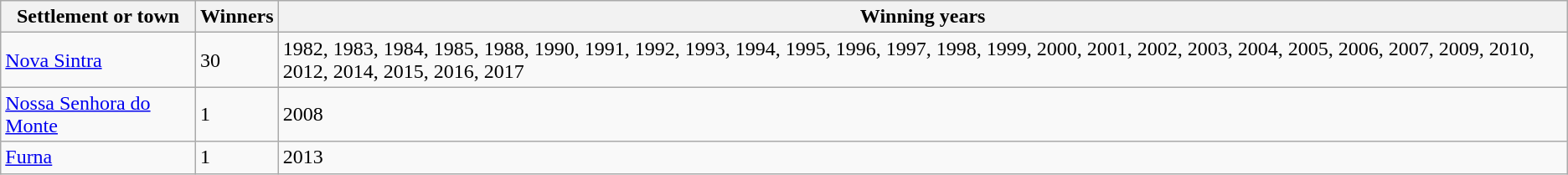<table class="wikitable">
<tr>
<th>Settlement or town</th>
<th>Winners</th>
<th>Winning years</th>
</tr>
<tr>
<td><a href='#'>Nova Sintra</a></td>
<td>30</td>
<td>1982, 1983, 1984, 1985, 1988, 1990, 1991, 1992, 1993, 1994, 1995, 1996, 1997, 1998, 1999, 2000, 2001, 2002, 2003, 2004, 2005, 2006, 2007, 2009, 2010, 2012, 2014, 2015, 2016, 2017</td>
</tr>
<tr>
<td><a href='#'>Nossa Senhora do Monte</a></td>
<td>1</td>
<td>2008</td>
</tr>
<tr>
<td><a href='#'>Furna</a></td>
<td>1</td>
<td>2013</td>
</tr>
</table>
